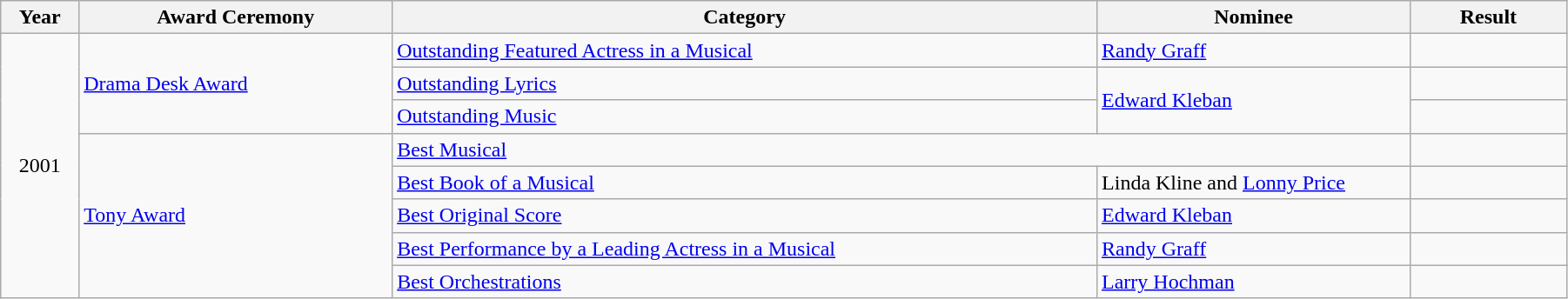<table class="wikitable" width="95%">
<tr>
<th width="5%">Year</th>
<th width="20%">Award Ceremony</th>
<th width="45%">Category</th>
<th width="20%">Nominee</th>
<th width="10%">Result</th>
</tr>
<tr>
<td rowspan="8" align="center">2001</td>
<td rowspan="3"><a href='#'>Drama Desk Award</a></td>
<td><a href='#'>Outstanding Featured Actress in a Musical</a></td>
<td><a href='#'>Randy Graff</a></td>
<td></td>
</tr>
<tr>
<td><a href='#'>Outstanding Lyrics</a></td>
<td rowspan="2"><a href='#'>Edward Kleban</a></td>
<td></td>
</tr>
<tr>
<td><a href='#'>Outstanding Music</a></td>
<td></td>
</tr>
<tr>
<td rowspan="5"><a href='#'>Tony Award</a></td>
<td colspan="2"><a href='#'>Best Musical</a></td>
<td></td>
</tr>
<tr>
<td><a href='#'>Best Book of a Musical</a></td>
<td>Linda Kline and <a href='#'>Lonny Price</a></td>
<td></td>
</tr>
<tr>
<td><a href='#'>Best Original Score</a></td>
<td><a href='#'>Edward Kleban</a></td>
<td></td>
</tr>
<tr>
<td><a href='#'>Best Performance by a Leading Actress in a Musical</a></td>
<td><a href='#'>Randy Graff</a></td>
<td></td>
</tr>
<tr>
<td><a href='#'>Best Orchestrations</a></td>
<td><a href='#'>Larry Hochman</a></td>
<td></td>
</tr>
</table>
